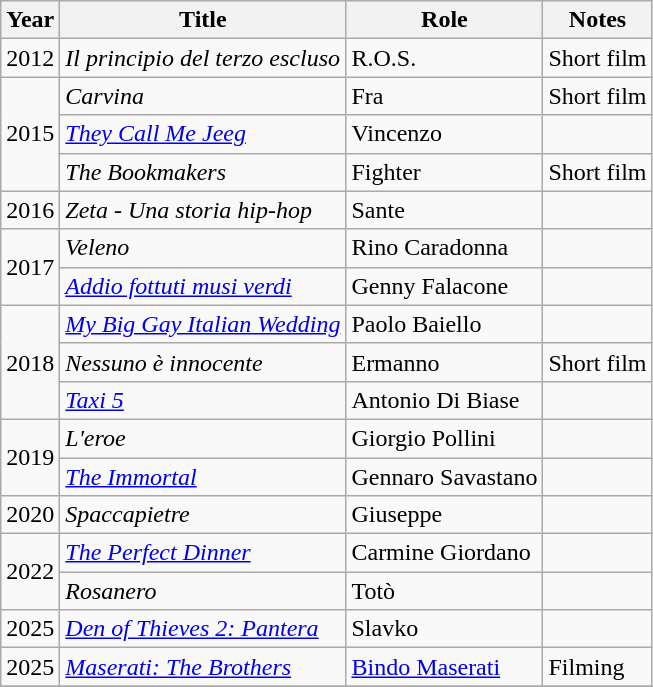<table class="wikitable">
<tr>
<th>Year</th>
<th>Title</th>
<th>Role</th>
<th>Notes</th>
</tr>
<tr>
<td>2012</td>
<td><em>Il principio del terzo escluso</em></td>
<td>R.O.S.</td>
<td>Short film</td>
</tr>
<tr>
<td rowspan="3">2015</td>
<td><em>Carvina</em></td>
<td>Fra</td>
<td>Short film</td>
</tr>
<tr>
<td><em><a href='#'>They Call Me Jeeg</a></em></td>
<td>Vincenzo</td>
<td></td>
</tr>
<tr>
<td><em>The Bookmakers</em></td>
<td>Fighter</td>
<td>Short film</td>
</tr>
<tr>
<td>2016</td>
<td><em>Zeta - Una storia hip-hop</em></td>
<td>Sante</td>
<td></td>
</tr>
<tr>
<td rowspan="2">2017</td>
<td><em>Veleno</em></td>
<td>Rino Caradonna</td>
<td></td>
</tr>
<tr>
<td><em><a href='#'>Addio fottuti musi verdi</a></em></td>
<td>Genny Falacone</td>
<td></td>
</tr>
<tr>
<td rowspan="3">2018</td>
<td><em><a href='#'>My Big Gay Italian Wedding</a></em></td>
<td>Paolo Baiello</td>
<td></td>
</tr>
<tr>
<td><em>Nessuno è innocente</em></td>
<td>Ermanno</td>
<td>Short film</td>
</tr>
<tr>
<td><em><a href='#'>Taxi 5</a></em></td>
<td>Antonio Di Biase</td>
<td></td>
</tr>
<tr>
<td rowspan="2">2019</td>
<td><em>L'eroe</em></td>
<td>Giorgio Pollini</td>
<td></td>
</tr>
<tr>
<td><em><a href='#'>The Immortal</a></em></td>
<td>Gennaro Savastano</td>
<td></td>
</tr>
<tr>
<td>2020</td>
<td><em>Spaccapietre</em></td>
<td>Giuseppe</td>
<td></td>
</tr>
<tr>
<td rowspan="2">2022</td>
<td><em><a href='#'>The Perfect Dinner</a></em></td>
<td>Carmine Giordano</td>
<td></td>
</tr>
<tr>
<td><em>Rosanero</em></td>
<td>Totò</td>
<td></td>
</tr>
<tr>
<td>2025</td>
<td><em><a href='#'>Den of Thieves 2: Pantera</a></em></td>
<td>Slavko</td>
<td></td>
</tr>
<tr>
<td>2025</td>
<td><em><a href='#'>Maserati: The Brothers</a></em></td>
<td><a href='#'>Bindo Maserati</a></td>
<td>Filming</td>
</tr>
<tr>
</tr>
</table>
